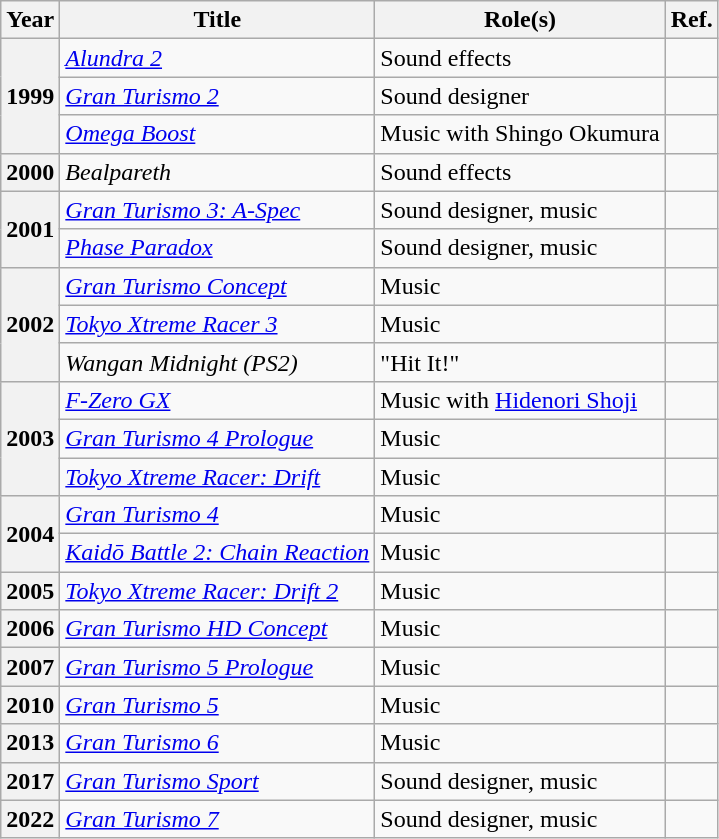<table class="wikitable sortable" width="auto">
<tr>
<th scope="col">Year</th>
<th scope="col">Title</th>
<th scope="col">Role(s)</th>
<th>Ref.</th>
</tr>
<tr>
<th rowspan="3">1999</th>
<td><em><a href='#'>Alundra 2</a></em></td>
<td>Sound effects</td>
<td></td>
</tr>
<tr>
<td><em><a href='#'>Gran Turismo 2</a></em></td>
<td>Sound designer</td>
<td></td>
</tr>
<tr>
<td><em><a href='#'>Omega Boost</a></em></td>
<td>Music with Shingo Okumura</td>
<td></td>
</tr>
<tr>
<th>2000</th>
<td><em>Bealpareth</em></td>
<td>Sound effects</td>
<td></td>
</tr>
<tr>
<th rowspan="2">2001</th>
<td><em><a href='#'>Gran Turismo 3: A-Spec</a></em></td>
<td>Sound designer, music</td>
<td></td>
</tr>
<tr>
<td><a href='#'><em>Phase Paradox</em></a></td>
<td>Sound designer, music</td>
<td></td>
</tr>
<tr>
<th rowspan="3">2002</th>
<td><em><a href='#'>Gran Turismo Concept</a></em></td>
<td>Music</td>
<td></td>
</tr>
<tr>
<td><em><a href='#'>Tokyo Xtreme Racer 3</a></em></td>
<td>Music</td>
<td></td>
</tr>
<tr>
<td><em>Wangan Midnight (PS2)</em></td>
<td>"Hit It!"</td>
<td></td>
</tr>
<tr>
<th rowspan="3">2003</th>
<td><em><a href='#'>F-Zero GX</a></em></td>
<td>Music with <a href='#'>Hidenori Shoji</a></td>
<td></td>
</tr>
<tr>
<td><em><a href='#'>Gran Turismo 4 Prologue</a></em></td>
<td>Music</td>
<td></td>
</tr>
<tr>
<td><em><a href='#'>Tokyo Xtreme Racer: Drift</a></em></td>
<td>Music</td>
<td></td>
</tr>
<tr>
<th rowspan="2">2004</th>
<td><em><a href='#'>Gran Turismo 4</a></em></td>
<td>Music</td>
<td></td>
</tr>
<tr>
<td><em><a href='#'>Kaidō Battle 2: Chain Reaction</a></em></td>
<td>Music</td>
<td></td>
</tr>
<tr>
<th>2005</th>
<td><em><a href='#'>Tokyo Xtreme Racer: Drift 2</a></em></td>
<td>Music</td>
<td></td>
</tr>
<tr>
<th>2006</th>
<td><em><a href='#'>Gran Turismo HD Concept</a></em></td>
<td>Music</td>
<td></td>
</tr>
<tr>
<th>2007</th>
<td><em><a href='#'>Gran Turismo 5 Prologue</a></em></td>
<td>Music</td>
<td></td>
</tr>
<tr>
<th>2010</th>
<td><em><a href='#'>Gran Turismo 5</a></em></td>
<td>Music</td>
<td></td>
</tr>
<tr>
<th>2013</th>
<td><em><a href='#'>Gran Turismo 6</a></em></td>
<td>Music</td>
<td></td>
</tr>
<tr>
<th>2017</th>
<td><em><a href='#'>Gran Turismo Sport</a></em></td>
<td>Sound designer, music</td>
<td></td>
</tr>
<tr>
<th>2022</th>
<td><em><a href='#'>Gran Turismo 7</a></em></td>
<td>Sound designer, music</td>
<td></td>
</tr>
</table>
